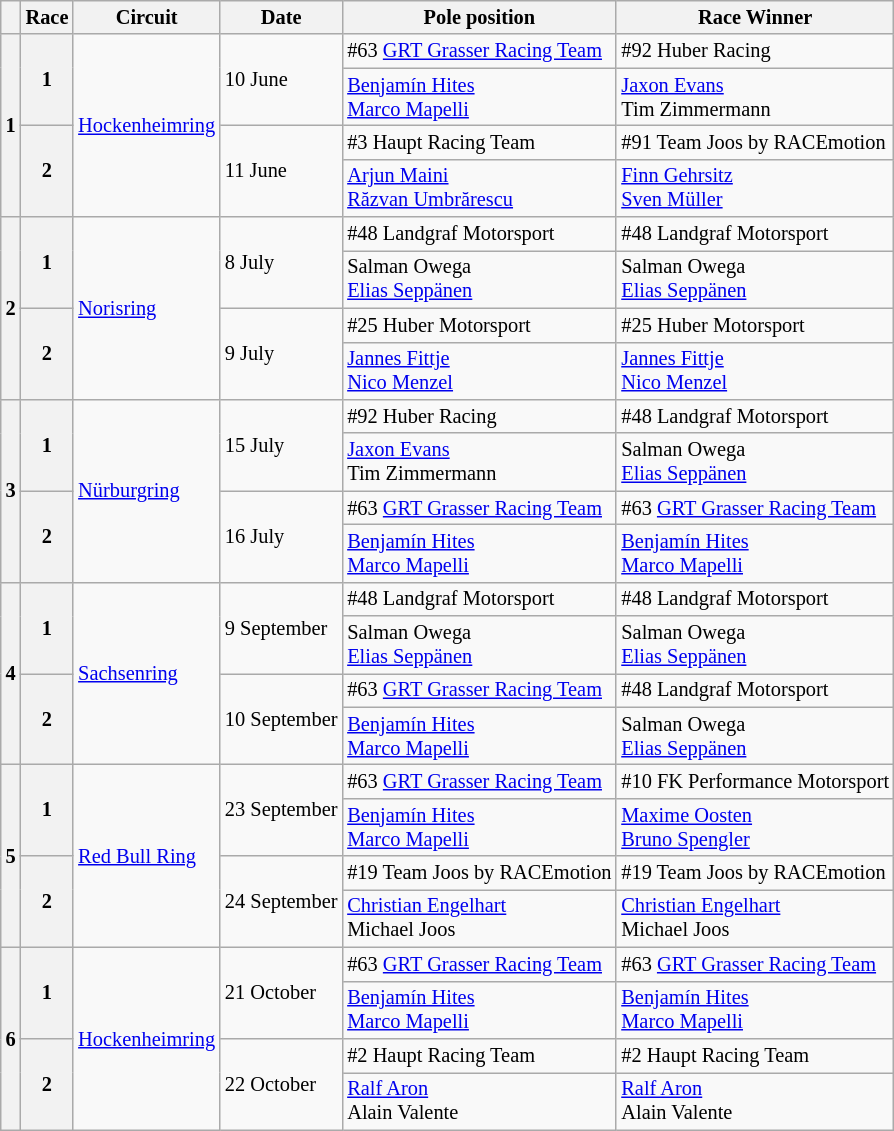<table class="wikitable" style="font-size: 85%;">
<tr>
<th></th>
<th>Race</th>
<th>Circuit</th>
<th>Date</th>
<th>Pole position</th>
<th>Race Winner</th>
</tr>
<tr>
<th rowspan="4">1</th>
<th rowspan="2">1</th>
<td rowspan="4"> <a href='#'>Hockenheimring</a></td>
<td rowspan="2">10 June</td>
<td> #63 <a href='#'>GRT Grasser Racing Team</a></td>
<td> #92 Huber Racing</td>
</tr>
<tr>
<td> <a href='#'>Benjamín Hites</a><br> <a href='#'>Marco Mapelli</a></td>
<td> <a href='#'>Jaxon Evans</a><br> Tim Zimmermann</td>
</tr>
<tr>
<th rowspan="2">2</th>
<td rowspan="2">11 June</td>
<td> #3 Haupt Racing Team</td>
<td> #91 Team Joos by RACEmotion</td>
</tr>
<tr>
<td> <a href='#'>Arjun Maini</a><br> <a href='#'>Răzvan Umbrărescu</a></td>
<td> <a href='#'>Finn Gehrsitz</a><br> <a href='#'>Sven Müller</a></td>
</tr>
<tr>
<th rowspan="4">2</th>
<th rowspan="2">1</th>
<td rowspan="4"> <a href='#'>Norisring</a></td>
<td rowspan="2">8 July</td>
<td> #48 Landgraf Motorsport</td>
<td> #48 Landgraf Motorsport</td>
</tr>
<tr>
<td> Salman Owega<br> <a href='#'>Elias Seppänen</a></td>
<td> Salman Owega<br> <a href='#'>Elias Seppänen</a></td>
</tr>
<tr>
<th rowspan="2">2</th>
<td rowspan="2">9 July</td>
<td> #25 Huber Motorsport</td>
<td> #25 Huber Motorsport</td>
</tr>
<tr>
<td> <a href='#'>Jannes Fittje</a><br> <a href='#'>Nico Menzel</a></td>
<td> <a href='#'>Jannes Fittje</a><br> <a href='#'>Nico Menzel</a></td>
</tr>
<tr>
<th rowspan="4">3</th>
<th rowspan="2">1</th>
<td rowspan="4"> <a href='#'>Nürburgring</a></td>
<td rowspan="2">15 July</td>
<td> #92 Huber Racing</td>
<td> #48 Landgraf Motorsport</td>
</tr>
<tr>
<td> <a href='#'>Jaxon Evans</a><br> Tim Zimmermann</td>
<td> Salman Owega<br> <a href='#'>Elias Seppänen</a></td>
</tr>
<tr>
<th rowspan="2">2</th>
<td rowspan="2">16 July</td>
<td> #63 <a href='#'>GRT Grasser Racing Team</a></td>
<td> #63 <a href='#'>GRT Grasser Racing Team</a></td>
</tr>
<tr>
<td> <a href='#'>Benjamín Hites</a><br> <a href='#'>Marco Mapelli</a></td>
<td> <a href='#'>Benjamín Hites</a><br> <a href='#'>Marco Mapelli</a></td>
</tr>
<tr>
<th rowspan="4">4</th>
<th rowspan="2">1</th>
<td rowspan="4"> <a href='#'>Sachsenring</a></td>
<td rowspan="2">9 September</td>
<td> #48 Landgraf Motorsport</td>
<td> #48 Landgraf Motorsport</td>
</tr>
<tr>
<td> Salman Owega<br> <a href='#'>Elias Seppänen</a></td>
<td> Salman Owega<br> <a href='#'>Elias Seppänen</a></td>
</tr>
<tr>
<th rowspan="2">2</th>
<td rowspan="2">10 September</td>
<td> #63 <a href='#'>GRT Grasser Racing Team</a></td>
<td> #48 Landgraf Motorsport</td>
</tr>
<tr>
<td> <a href='#'>Benjamín Hites</a><br> <a href='#'>Marco Mapelli</a></td>
<td> Salman Owega<br> <a href='#'>Elias Seppänen</a></td>
</tr>
<tr>
<th rowspan="4">5</th>
<th rowspan="2">1</th>
<td rowspan="4"> <a href='#'>Red Bull Ring</a></td>
<td rowspan="2">23 September</td>
<td> #63 <a href='#'>GRT Grasser Racing Team</a></td>
<td> #10 FK Performance Motorsport</td>
</tr>
<tr>
<td> <a href='#'>Benjamín Hites</a><br> <a href='#'>Marco Mapelli</a></td>
<td> <a href='#'>Maxime Oosten</a><br> <a href='#'>Bruno Spengler</a></td>
</tr>
<tr>
<th rowspan="2">2</th>
<td rowspan="2">24 September</td>
<td> #19 Team Joos by RACEmotion</td>
<td> #19 Team Joos by RACEmotion</td>
</tr>
<tr>
<td> <a href='#'>Christian Engelhart</a><br> Michael Joos</td>
<td> <a href='#'>Christian Engelhart</a><br> Michael Joos</td>
</tr>
<tr>
<th rowspan="4">6</th>
<th rowspan="2">1</th>
<td rowspan="4"> <a href='#'>Hockenheimring</a></td>
<td rowspan="2">21 October</td>
<td> #63 <a href='#'>GRT Grasser Racing Team</a></td>
<td> #63 <a href='#'>GRT Grasser Racing Team</a></td>
</tr>
<tr>
<td> <a href='#'>Benjamín Hites</a><br> <a href='#'>Marco Mapelli</a></td>
<td> <a href='#'>Benjamín Hites</a><br> <a href='#'>Marco Mapelli</a></td>
</tr>
<tr>
<th rowspan="2">2</th>
<td rowspan="2">22 October</td>
<td> #2 Haupt Racing Team</td>
<td> #2 Haupt Racing Team</td>
</tr>
<tr>
<td> <a href='#'>Ralf Aron</a><br> Alain Valente</td>
<td> <a href='#'>Ralf Aron</a><br> Alain Valente</td>
</tr>
</table>
